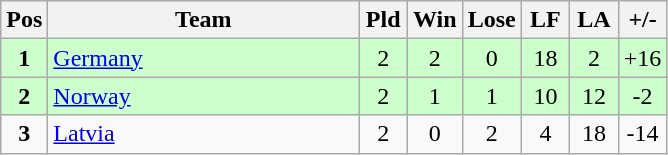<table class="wikitable" style="font-size: 100%">
<tr>
<th width=20>Pos</th>
<th width=200>Team</th>
<th width=25>Pld</th>
<th width=25>Win</th>
<th width=25>Lose</th>
<th width=25>LF</th>
<th width=25>LA</th>
<th width=25>+/-</th>
</tr>
<tr align=center style="background: #ccffcc;">
<td><strong>1</strong></td>
<td align="left"> <a href='#'>Germany</a></td>
<td>2</td>
<td>2</td>
<td>0</td>
<td>18</td>
<td>2</td>
<td>+16</td>
</tr>
<tr align=center style="background: #ccffcc;">
<td><strong>2</strong></td>
<td align="left"> <a href='#'>Norway</a></td>
<td>2</td>
<td>1</td>
<td>1</td>
<td>10</td>
<td>12</td>
<td>-2</td>
</tr>
<tr align=center>
<td><strong>3</strong></td>
<td align="left"> <a href='#'>Latvia</a></td>
<td>2</td>
<td>0</td>
<td>2</td>
<td>4</td>
<td>18</td>
<td>-14</td>
</tr>
</table>
